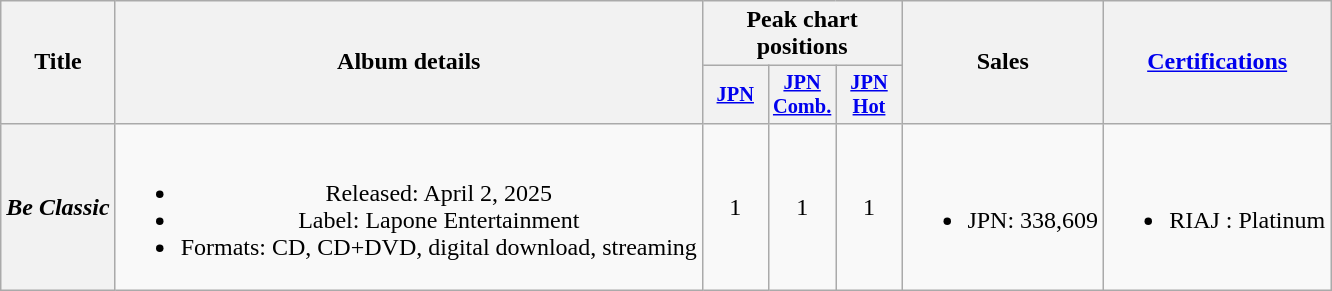<table class="wikitable plainrowheaders" style="text-align:center;">
<tr>
<th scope="col" rowspan="2">Title</th>
<th scope="col" rowspan="2">Album details</th>
<th scope="col" colspan="3">Peak chart positions</th>
<th scope="col" rowspan="2">Sales</th>
<th scope="col" rowspan="2"><a href='#'>Certifications</a></th>
</tr>
<tr>
<th scope="col" style="width:2.75em;font-size:85%;"><a href='#'>JPN</a><br></th>
<th scope="col" style="width:2.75em;font-size:85%;"><a href='#'>JPN<br>Comb.</a><br></th>
<th scope="col" style="width:2.75em;font-size:85%;"><a href='#'>JPN<br>Hot</a><br></th>
</tr>
<tr>
<th scope="row"><em>Be Classic</em></th>
<td><br><ul><li>Released: April 2, 2025 </li><li>Label: Lapone Entertainment</li><li>Formats: CD, CD+DVD, digital download, streaming</li></ul></td>
<td>1</td>
<td>1</td>
<td>1</td>
<td><br><ul><li>JPN: 338,609</li></ul></td>
<td><br><ul><li>RIAJ : Platinum</li></ul></td>
</tr>
</table>
